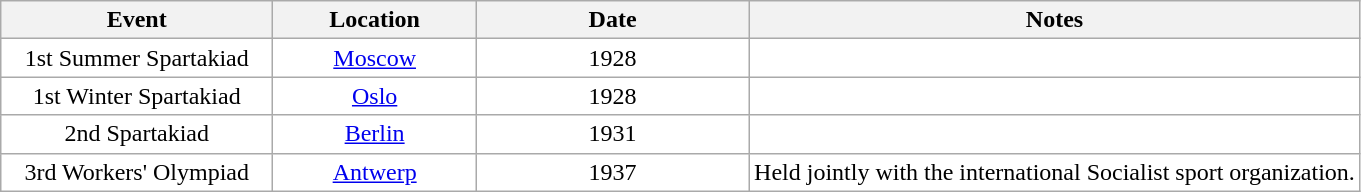<table class="wikitable" border="1" style="Background:#ffffff">
<tr>
<th width=20%>Event</th>
<th width=15%>Location</th>
<th width=20%>Date</th>
<th>Notes</th>
</tr>
<tr>
<td align="center">1st Summer Spartakiad</td>
<td align="center"><a href='#'>Moscow</a></td>
<td align="center">1928</td>
<td></td>
</tr>
<tr>
<td align="center">1st Winter Spartakiad</td>
<td align="center"><a href='#'>Oslo</a></td>
<td align="center">1928</td>
<td></td>
</tr>
<tr>
<td align="center">2nd Spartakiad</td>
<td align="center"><a href='#'>Berlin</a></td>
<td align="center">1931</td>
<td></td>
</tr>
<tr>
<td align="center">3rd Workers' Olympiad</td>
<td align="center"><a href='#'>Antwerp</a></td>
<td align="center">1937</td>
<td>Held jointly with the international Socialist sport organization.</td>
</tr>
</table>
